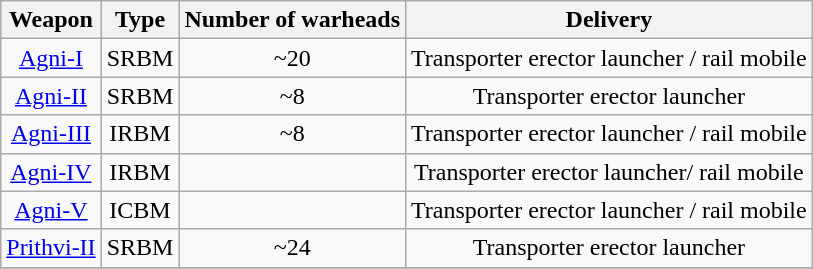<table class="wikitable sortable" style="text-align: center;">
<tr>
<th>Weapon</th>
<th>Type</th>
<th>Number of warheads</th>
<th>Delivery</th>
</tr>
<tr>
<td><a href='#'>Agni-I</a></td>
<td>SRBM</td>
<td>~20</td>
<td>Transporter erector launcher / rail mobile</td>
</tr>
<tr>
<td><a href='#'>Agni-II</a></td>
<td>SRBM</td>
<td>~8</td>
<td>Transporter erector launcher</td>
</tr>
<tr>
<td><a href='#'>Agni-III</a></td>
<td>IRBM</td>
<td>~8</td>
<td>Transporter erector launcher / rail mobile</td>
</tr>
<tr>
<td><a href='#'>Agni-IV</a></td>
<td>IRBM</td>
<td></td>
<td>Transporter erector launcher/ rail mobile</td>
</tr>
<tr>
<td><a href='#'>Agni-V</a></td>
<td>ICBM</td>
<td></td>
<td>Transporter erector launcher / rail mobile</td>
</tr>
<tr>
<td><a href='#'>Prithvi-II</a></td>
<td>SRBM</td>
<td>~24</td>
<td>Transporter erector launcher</td>
</tr>
<tr>
</tr>
</table>
